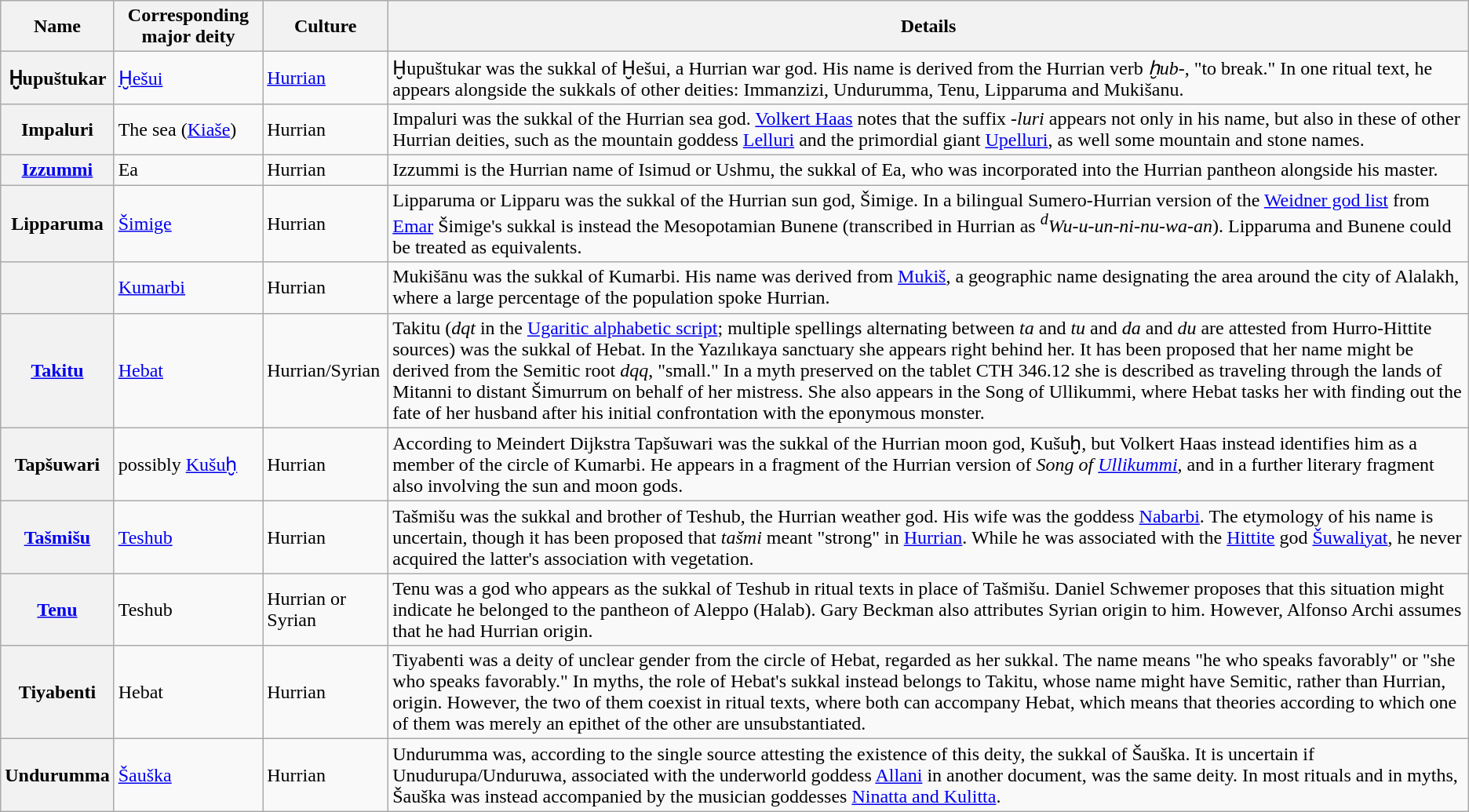<table class="wikitable">
<tr>
<th scope="col">Name</th>
<th scope="col">Corresponding major deity</th>
<th scope="col">Culture</th>
<th scope="col">Details</th>
</tr>
<tr>
<th scope="row">Ḫupuštukar</th>
<td><a href='#'>Ḫešui</a></td>
<td><a href='#'>Hurrian</a></td>
<td>Ḫupuštukar was the sukkal of Ḫešui, a Hurrian war god. His name is derived from the Hurrian verb <em>ḫub-</em>, "to break." In one ritual text, he appears alongside the sukkals of other deities: Immanzizi, Undurumma, Tenu, Lipparuma and Mukišanu.</td>
</tr>
<tr>
<th scope="row">Impaluri</th>
<td>The sea (<a href='#'>Kiaše</a>)</td>
<td>Hurrian</td>
<td>Impaluri was the sukkal of the Hurrian sea god. <a href='#'>Volkert Haas</a> notes that the suffix -<em>luri</em> appears not only in his name, but also in these of other Hurrian deities, such as the mountain goddess <a href='#'>Lelluri</a> and the primordial giant <a href='#'>Upelluri</a>, as well some mountain and stone names.</td>
</tr>
<tr>
<th scope="row"><a href='#'>Izzummi</a></th>
<td>Ea</td>
<td>Hurrian</td>
<td>Izzummi is the Hurrian name of Isimud or Ushmu, the sukkal of Ea, who was incorporated into the Hurrian pantheon alongside his master.</td>
</tr>
<tr>
<th scope="row">Lipparuma</th>
<td><a href='#'>Šimige</a></td>
<td>Hurrian</td>
<td>Lipparuma or Lipparu was the sukkal of the Hurrian sun god, Šimige. In a bilingual Sumero-Hurrian version of the <a href='#'>Weidner god list</a> from <a href='#'>Emar</a> Šimige's sukkal is instead the Mesopotamian Bunene (transcribed in Hurrian as <em><sup>d</sup>Wu-u-un-ni-nu-wa-an</em>). Lipparuma and Bunene could be treated as equivalents.</td>
</tr>
<tr>
<th scope="row"></th>
<td><a href='#'>Kumarbi</a></td>
<td>Hurrian</td>
<td>Mukišānu was the sukkal of Kumarbi. His name was derived from <a href='#'>Mukiš</a>, a geographic name designating the area around the city of Alalakh, where a large percentage of the population spoke Hurrian.</td>
</tr>
<tr>
<th scope="row"><a href='#'>Takitu</a></th>
<td><a href='#'>Hebat</a></td>
<td>Hurrian/Syrian</td>
<td>Takitu (<em>dqt</em> in the <a href='#'>Ugaritic alphabetic script</a>; multiple spellings alternating between <em>ta</em> and <em>tu</em> and <em>da</em> and <em>du</em> are attested from Hurro-Hittite sources) was the sukkal of Hebat. In the Yazılıkaya sanctuary she appears right behind her. It has been proposed that her name might be derived from the Semitic root <em>dqq</em>, "small." In a myth preserved on the tablet CTH 346.12 she is described as traveling through the lands of Mitanni to distant Šimurrum on behalf of her mistress. She also appears in the Song of Ullikummi, where Hebat tasks her with finding out the fate of her husband after his initial confrontation with the eponymous monster.</td>
</tr>
<tr>
<th scope="row">Tapšuwari</th>
<td>possibly <a href='#'>Kušuḫ</a></td>
<td>Hurrian</td>
<td>According to Meindert Dijkstra Tapšuwari was the sukkal of the Hurrian moon god, Kušuḫ, but Volkert Haas instead identifies him as a member of the circle of Kumarbi. He appears in a fragment of the Hurrian version of <em>Song of <a href='#'>Ullikummi</a></em>, and in a further literary fragment also involving the sun and moon gods.</td>
</tr>
<tr>
<th scope="row"><a href='#'>Tašmišu</a></th>
<td><a href='#'>Teshub</a></td>
<td>Hurrian</td>
<td>Tašmišu was the sukkal and brother of Teshub, the Hurrian weather god. His wife was the goddess <a href='#'>Nabarbi</a>. The etymology of his name is uncertain, though it has been proposed that <em>tašmi</em> meant "strong" in <a href='#'>Hurrian</a>. While he was associated with the <a href='#'>Hittite</a> god <a href='#'>Šuwaliyat</a>, he never acquired the latter's association with vegetation.</td>
</tr>
<tr>
<th scope="row"><a href='#'>Tenu</a></th>
<td>Teshub</td>
<td>Hurrian or Syrian</td>
<td>Tenu was a god who appears as the sukkal of Teshub in ritual texts in place of Tašmišu. Daniel Schwemer proposes that this situation might indicate he belonged to the pantheon of Aleppo (Halab). Gary Beckman also attributes Syrian origin to him. However, Alfonso Archi assumes that he had Hurrian origin.</td>
</tr>
<tr>
<th scope="row">Tiyabenti</th>
<td>Hebat</td>
<td>Hurrian</td>
<td>Tiyabenti was a deity of unclear gender from the circle of Hebat, regarded as her sukkal. The name means "he who speaks favorably" or "she who speaks favorably." In myths, the role of Hebat's sukkal instead belongs to Takitu, whose name might have Semitic, rather than Hurrian, origin. However, the two of them coexist in ritual texts, where both can accompany Hebat, which means that theories according to which one of them was merely an epithet of the other are unsubstantiated.</td>
</tr>
<tr>
<th scope="row">Undurumma</th>
<td><a href='#'>Šauška</a></td>
<td>Hurrian</td>
<td>Undurumma was, according to the single source attesting the existence of this deity, the sukkal of Šauška. It is uncertain if Unudurupa/Unduruwa, associated with the underworld goddess <a href='#'>Allani</a> in another document, was the same deity. In most rituals and in myths, Šauška was instead accompanied by the musician goddesses <a href='#'>Ninatta and Kulitta</a>.</td>
</tr>
</table>
